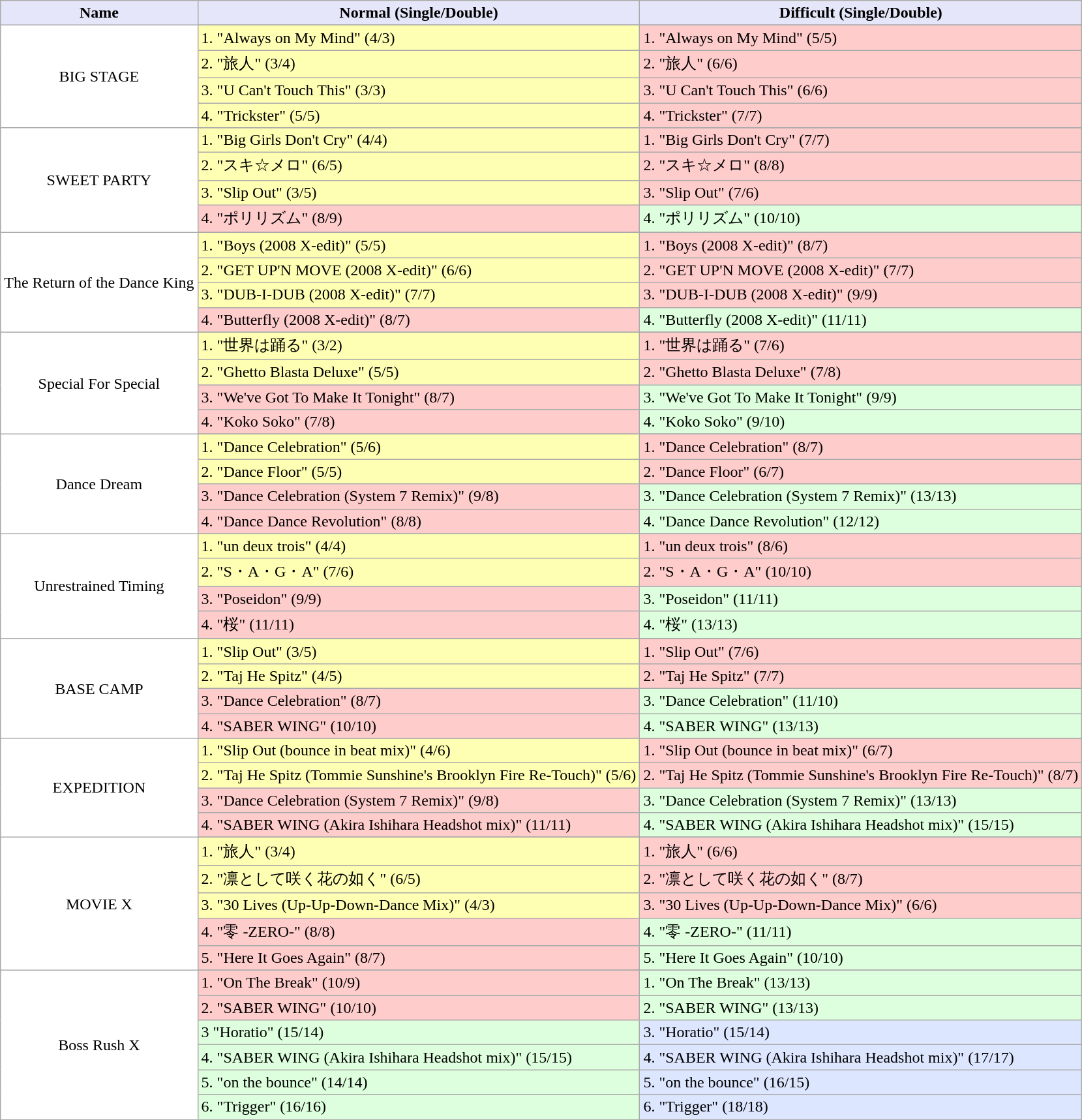<table class="wikitable" style="font-size:100%;">
<tr>
<th style="background:lavender;">Name</th>
<th style="background:lavender;">Normal (Single/Double)</th>
<th style="background:lavender;">Difficult (Single/Double)</th>
</tr>
<tr>
<td rowspan="5" style="background:#fff; text-align:center;">BIG STAGE</td>
</tr>
<tr>
<td style="background:#FFFFB3;">1. "Always on My Mind" (4/3)</td>
<td style="background:#fcc;">1. "Always on My Mind" (5/5)</td>
</tr>
<tr>
<td style="background:#FFFFB3;">2. "旅人" (3/4)</td>
<td style="background:#fcc;">2. "旅人" (6/6)</td>
</tr>
<tr>
<td style="background:#FFFFB3;">3. "U Can't Touch This" (3/3)</td>
<td style="background:#fcc;">3. "U Can't Touch This" (6/6)</td>
</tr>
<tr>
<td style="background:#FFFFB3;">4. "Trickster" (5/5)</td>
<td style="background:#fcc;">4. "Trickster" (7/7)</td>
</tr>
<tr>
<td rowspan="5" style="background:#fff; text-align:center;">SWEET PARTY</td>
</tr>
<tr>
<td style="background:#FFFFB3;">1. "Big Girls Don't Cry" (4/4)</td>
<td style="background:#fcc;">1. "Big Girls Don't Cry" (7/7)</td>
</tr>
<tr>
<td style="background:#FFFFB3;">2. "スキ☆メロ" (6/5)</td>
<td style="background:#fcc;">2. "スキ☆メロ" (8/8)</td>
</tr>
<tr>
<td style="background:#FFFFB3;">3. "Slip Out" (3/5)</td>
<td style="background:#fcc;">3. "Slip Out" (7/6)</td>
</tr>
<tr>
<td style="background:#fcc;">4. "ポリリズム" (8/9)</td>
<td style="background:#dfd;">4. "ポリリズム" (10/10)</td>
</tr>
<tr>
<td rowspan="5" style="background:#fff; text-align:center;">The Return of the Dance King</td>
</tr>
<tr>
<td style="background:#FFFFB3;">1. "Boys (2008 X-edit)" (5/5)</td>
<td style="background:#fcc;">1. "Boys (2008 X-edit)" (8/7)</td>
</tr>
<tr>
<td style="background:#FFFFB3;">2. "GET UP'N MOVE (2008 X-edit)" (6/6)</td>
<td style="background:#fcc;">2. "GET UP'N MOVE (2008 X-edit)" (7/7)</td>
</tr>
<tr>
<td style="background:#FFFFB3;">3. "DUB-I-DUB (2008 X-edit)" (7/7)</td>
<td style="background:#fcc;">3. "DUB-I-DUB (2008 X-edit)" (9/9)</td>
</tr>
<tr>
<td style="background:#fcc;">4. "Butterfly (2008 X-edit)" (8/7)</td>
<td style="background:#dfd;">4. "Butterfly (2008 X-edit)" (11/11)</td>
</tr>
<tr>
<td rowspan="5" style="background:#fff; text-align:center;">Special For Special</td>
</tr>
<tr>
<td style="background:#FFFFB3;">1. "世界は踊る" (3/2)</td>
<td style="background:#fcc;">1. "世界は踊る" (7/6)</td>
</tr>
<tr>
<td style="background:#FFFFB3;">2. "Ghetto Blasta Deluxe" (5/5)</td>
<td style="background:#fcc;">2. "Ghetto Blasta Deluxe" (7/8)</td>
</tr>
<tr>
<td style="background:#fcc;">3. "We've Got To Make It Tonight" (8/7)</td>
<td style="background:#dfd;">3. "We've Got To Make It Tonight" (9/9)</td>
</tr>
<tr>
<td style="background:#fcc;">4. "Koko Soko" (7/8)</td>
<td style="background:#dfd;">4. "Koko Soko" (9/10)</td>
</tr>
<tr>
<td rowspan="5" style="background:#fff; text-align:center;">Dance Dream</td>
</tr>
<tr>
<td style="background:#FFFFB3;">1. "Dance Celebration" (5/6)</td>
<td style="background:#fcc;">1. "Dance Celebration" (8/7)</td>
</tr>
<tr>
<td style="background:#FFFFB3;">2. "Dance Floor" (5/5)</td>
<td style="background:#fcc;">2. "Dance Floor" (6/7)</td>
</tr>
<tr>
<td style="background:#fcc;">3. "Dance Celebration (System 7 Remix)" (9/8)</td>
<td style="background:#dfd;">3. "Dance Celebration (System 7 Remix)" (13/13)</td>
</tr>
<tr>
<td style="background:#fcc;">4. "Dance Dance Revolution" (8/8)</td>
<td style="background:#dfd;">4. "Dance Dance Revolution" (12/12)</td>
</tr>
<tr>
<td rowspan="5" style="background:#fff; text-align:center;">Unrestrained Timing</td>
</tr>
<tr>
<td style="background:#FFFFB3;">1. "un deux trois" (4/4)</td>
<td style="background:#fcc;">1. "un deux trois" (8/6)</td>
</tr>
<tr>
<td style="background:#FFFFB3;">2. "S・A・G・A" (7/6)</td>
<td style="background:#fcc;">2. "S・A・G・A" (10/10)</td>
</tr>
<tr>
<td style="background:#fcc;">3. "Poseidon" (9/9)</td>
<td style="background:#dfd;">3. "Poseidon" (11/11)</td>
</tr>
<tr>
<td style="background:#fcc;">4. "桜" (11/11)</td>
<td style="background:#dfd;">4. "桜" (13/13)</td>
</tr>
<tr>
<td rowspan="5" style="background:#fff; text-align:center;">BASE CAMP </td>
</tr>
<tr>
<td style="background:#FFFFB3;">1. "Slip Out" (3/5)</td>
<td style="background:#fcc;">1. "Slip Out" (7/6)</td>
</tr>
<tr>
<td style="background:#FFFFB3;">2. "Taj He Spitz" (4/5)</td>
<td style="background:#fcc;">2. "Taj He Spitz" (7/7)</td>
</tr>
<tr>
<td style="background:#fcc;">3. "Dance Celebration" (8/7)</td>
<td style="background:#dfd;">3. "Dance Celebration" (11/10)</td>
</tr>
<tr>
<td style="background:#fcc;">4. "SABER WING" (10/10)</td>
<td style="background:#dfd;">4. "SABER WING" (13/13)</td>
</tr>
<tr>
<td rowspan="5" style="background:#fff; text-align:center;">EXPEDITION </td>
</tr>
<tr>
<td style="background:#FFFFB3;">1. "Slip Out (bounce in beat mix)" (4/6)</td>
<td style="background:#fcc;">1. "Slip Out (bounce in beat mix)" (6/7)</td>
</tr>
<tr>
<td style="background:#FFFFB3;">2. "Taj He Spitz (Tommie Sunshine's Brooklyn Fire Re-Touch)" (5/6)</td>
<td style="background:#fcc;">2. "Taj He Spitz (Tommie Sunshine's Brooklyn Fire Re-Touch)" (8/7)</td>
</tr>
<tr>
<td style="background:#fcc;">3. "Dance Celebration (System 7 Remix)" (9/8)</td>
<td style="background:#dfd;">3. "Dance Celebration (System 7 Remix)" (13/13)</td>
</tr>
<tr>
<td style="background:#fcc;">4. "SABER WING (Akira Ishihara Headshot mix)" (11/11)</td>
<td style="background:#dfd;">4. "SABER WING (Akira Ishihara Headshot mix)" (15/15)</td>
</tr>
<tr>
<td rowspan="6" style="background:#fff; text-align:center;">MOVIE X </td>
</tr>
<tr>
<td style="background:#FFFFB3;">1. "旅人" (3/4)</td>
<td style="background:#fcc;">1. "旅人" (6/6)</td>
</tr>
<tr>
<td style="background:#FFFFB3;">2. "凛として咲く花の如く" (6/5)</td>
<td style="background:#fcc;">2. "凛として咲く花の如く" (8/7)</td>
</tr>
<tr>
<td style="background:#FFFFB3;">3. "30 Lives (Up-Up-Down-Dance Mix)" (4/3)</td>
<td style="background:#fcc;">3. "30 Lives (Up-Up-Down-Dance Mix)" (6/6)</td>
</tr>
<tr>
<td style="background:#fcc;">4. "零 -ZERO-" (8/8)</td>
<td style="background:#dfd;">4. "零 -ZERO-" (11/11)</td>
</tr>
<tr>
<td style="background:#fcc;">5. "Here It Goes Again" (8/7)</td>
<td style="background:#dfd;">5. "Here It Goes Again" (10/10)</td>
</tr>
<tr>
<td rowspan="7" style="background:#fff; text-align:center;">Boss Rush X </td>
</tr>
<tr>
<td style="background:#fcc;">1. "On The Break" (10/9)</td>
<td style="background:#dfd;">1. "On The Break" (13/13)</td>
</tr>
<tr>
<td style="background:#fcc;">2. "SABER WING" (10/10)</td>
<td style="background:#dfd;">2. "SABER WING" (13/13)</td>
</tr>
<tr>
<td style="background:#dfd;">3 "Horatio" (15/14)</td>
<td style="background:#DDE6FF;">3. "Horatio" (15/14)</td>
</tr>
<tr>
<td style="background:#dfd;">4. "SABER WING (Akira Ishihara Headshot mix)" (15/15)</td>
<td style="background:#DDE6FF;">4. "SABER WING (Akira Ishihara Headshot mix)" (17/17)</td>
</tr>
<tr>
<td style="background:#dfd;">5. "on the bounce" (14/14)</td>
<td style="background:#DDE6FF;">5. "on the bounce" (16/15)</td>
</tr>
<tr>
<td style="background:#dfd;">6. "Trigger" (16/16)</td>
<td style="background:#DDE6FF;">6. "Trigger" (18/18)</td>
</tr>
</table>
